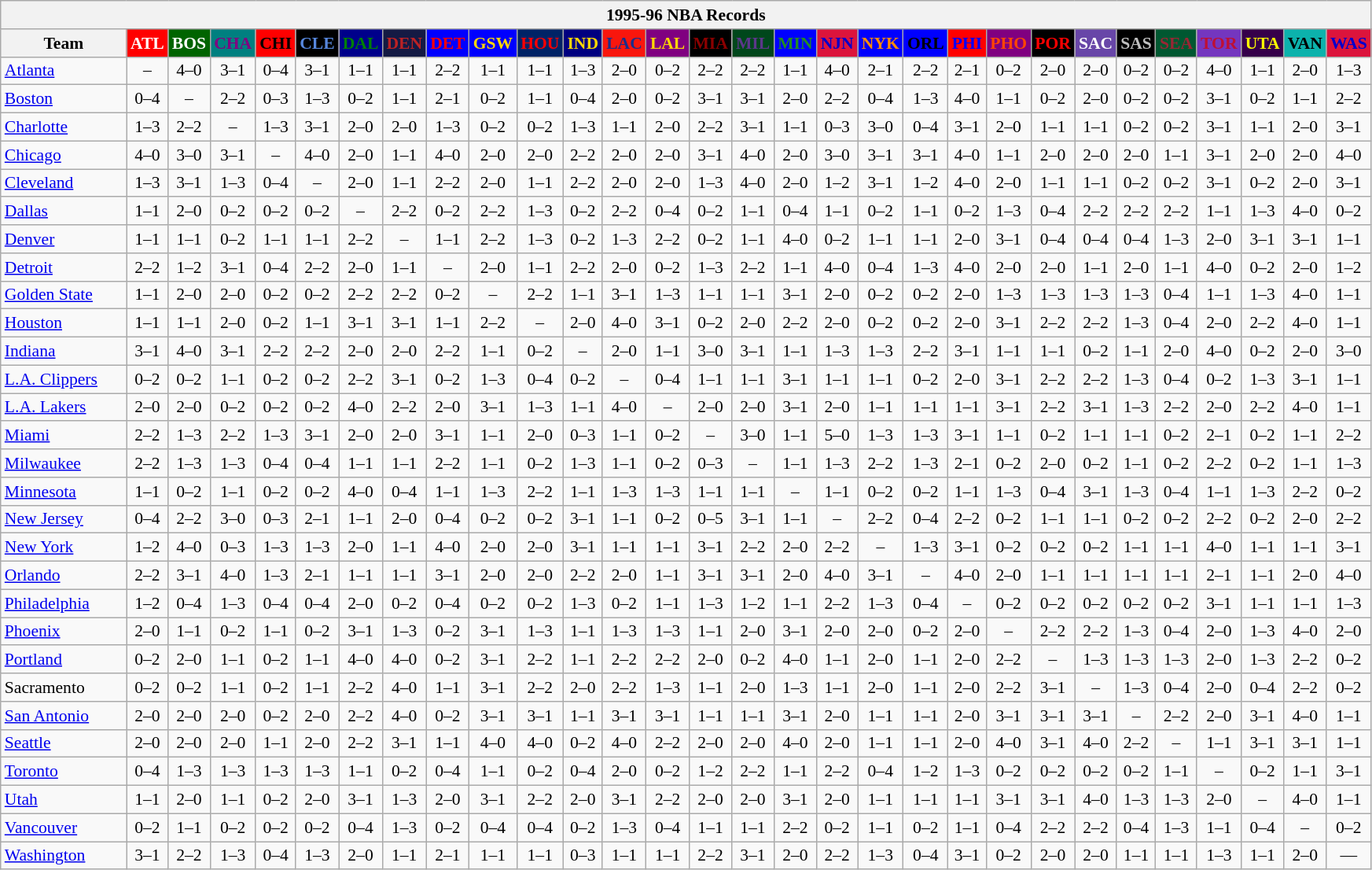<table class="wikitable" style="font-size:90%; text-align:center;">
<tr>
<th colspan=30>1995-96 NBA Records</th>
</tr>
<tr>
<th width=100>Team</th>
<th style="background:#FF0000;color:#FFFFFF;width=35">ATL</th>
<th style="background:#006400;color:#FFFFFF;width=35">BOS</th>
<th style="background:#008080;color:#800080;width=35">CHA</th>
<th style="background:#FF0000;color:#000000;width=35">CHI</th>
<th style="background:#000000;color:#5787DC;width=35">CLE</th>
<th style="background:#00008B;color:#008000;width=35">DAL</th>
<th style="background:#141A44;color:#BC2224;width=35">DEN</th>
<th style="background:#0000FF;color:#FF0000;width=35">DET</th>
<th style="background:#0000FF;color:#FFD700;width=35">GSW</th>
<th style="background:#002366;color:#FF0000;width=35">HOU</th>
<th style="background:#000080;color:#FFD700;width=35">IND</th>
<th style="background:#F9160D;color:#1A2E8B;width=35">LAC</th>
<th style="background:#800080;color:#FFD700;width=35">LAL</th>
<th style="background:#000000;color:#8B0000;width=35">MIA</th>
<th style="background:#00471B;color:#5C378A;width=35">MIL</th>
<th style="background:#0000FF;color:#228B22;width=35">MIN</th>
<th style="background:#DC143C;color:#0000CD;width=35">NJN</th>
<th style="background:#0000FF;color:#FF8C00;width=35">NYK</th>
<th style="background:#0000FF;color:#000000;width=35">ORL</th>
<th style="background:#FF0000;color:#0000FF;width=35">PHI</th>
<th style="background:#800080;color:#FF4500;width=35">PHO</th>
<th style="background:#000000;color:#FF0000;width=35">POR</th>
<th style="background:#6846A8;color:#FFFFFF;width=35">SAC</th>
<th style="background:#000000;color:#C0C0C0;width=35">SAS</th>
<th style="background:#005831;color:#992634;width=35">SEA</th>
<th style="background:#7436BF;color:#BE0F34;width=35">TOR</th>
<th style="background:#36004A;color:#FFFF00;width=35">UTA</th>
<th style="background:#0CB2AC;color:#000000;width=35">VAN</th>
<th style="background:#DC143C;color:#0000CD;width=35">WAS</th>
</tr>
<tr>
<td style="text-align:left;"><a href='#'>Atlanta</a></td>
<td>–</td>
<td>4–0</td>
<td>3–1</td>
<td>0–4</td>
<td>3–1</td>
<td>1–1</td>
<td>1–1</td>
<td>2–2</td>
<td>1–1</td>
<td>1–1</td>
<td>1–3</td>
<td>2–0</td>
<td>0–2</td>
<td>2–2</td>
<td>2–2</td>
<td>1–1</td>
<td>4–0</td>
<td>2–1</td>
<td>2–2</td>
<td>2–1</td>
<td>0–2</td>
<td>2–0</td>
<td>2–0</td>
<td>0–2</td>
<td>0–2</td>
<td>4–0</td>
<td>1–1</td>
<td>2–0</td>
<td>1–3</td>
</tr>
<tr>
<td style="text-align:left;"><a href='#'>Boston</a></td>
<td>0–4</td>
<td>–</td>
<td>2–2</td>
<td>0–3</td>
<td>1–3</td>
<td>0–2</td>
<td>1–1</td>
<td>2–1</td>
<td>0–2</td>
<td>1–1</td>
<td>0–4</td>
<td>2–0</td>
<td>0–2</td>
<td>3–1</td>
<td>3–1</td>
<td>2–0</td>
<td>2–2</td>
<td>0–4</td>
<td>1–3</td>
<td>4–0</td>
<td>1–1</td>
<td>0–2</td>
<td>2–0</td>
<td>0–2</td>
<td>0–2</td>
<td>3–1</td>
<td>0–2</td>
<td>1–1</td>
<td>2–2</td>
</tr>
<tr>
<td style="text-align:left;"><a href='#'>Charlotte</a></td>
<td>1–3</td>
<td>2–2</td>
<td>–</td>
<td>1–3</td>
<td>3–1</td>
<td>2–0</td>
<td>2–0</td>
<td>1–3</td>
<td>0–2</td>
<td>0–2</td>
<td>1–3</td>
<td>1–1</td>
<td>2–0</td>
<td>2–2</td>
<td>3–1</td>
<td>1–1</td>
<td>0–3</td>
<td>3–0</td>
<td>0–4</td>
<td>3–1</td>
<td>2–0</td>
<td>1–1</td>
<td>1–1</td>
<td>0–2</td>
<td>0–2</td>
<td>3–1</td>
<td>1–1</td>
<td>2–0</td>
<td>3–1</td>
</tr>
<tr>
<td style="text-align:left;"><a href='#'>Chicago</a></td>
<td>4–0</td>
<td>3–0</td>
<td>3–1</td>
<td>–</td>
<td>4–0</td>
<td>2–0</td>
<td>1–1</td>
<td>4–0</td>
<td>2–0</td>
<td>2–0</td>
<td>2–2</td>
<td>2–0</td>
<td>2–0</td>
<td>3–1</td>
<td>4–0</td>
<td>2–0</td>
<td>3–0</td>
<td>3–1</td>
<td>3–1</td>
<td>4–0</td>
<td>1–1</td>
<td>2–0</td>
<td>2–0</td>
<td>2–0</td>
<td>1–1</td>
<td>3–1</td>
<td>2–0</td>
<td>2–0</td>
<td>4–0</td>
</tr>
<tr>
<td style="text-align:left;"><a href='#'>Cleveland</a></td>
<td>1–3</td>
<td>3–1</td>
<td>1–3</td>
<td>0–4</td>
<td>–</td>
<td>2–0</td>
<td>1–1</td>
<td>2–2</td>
<td>2–0</td>
<td>1–1</td>
<td>2–2</td>
<td>2–0</td>
<td>2–0</td>
<td>1–3</td>
<td>4–0</td>
<td>2–0</td>
<td>1–2</td>
<td>3–1</td>
<td>1–2</td>
<td>4–0</td>
<td>2–0</td>
<td>1–1</td>
<td>1–1</td>
<td>0–2</td>
<td>0–2</td>
<td>3–1</td>
<td>0–2</td>
<td>2–0</td>
<td>3–1</td>
</tr>
<tr>
<td style="text-align:left;"><a href='#'>Dallas</a></td>
<td>1–1</td>
<td>2–0</td>
<td>0–2</td>
<td>0–2</td>
<td>0–2</td>
<td>–</td>
<td>2–2</td>
<td>0–2</td>
<td>2–2</td>
<td>1–3</td>
<td>0–2</td>
<td>2–2</td>
<td>0–4</td>
<td>0–2</td>
<td>1–1</td>
<td>0–4</td>
<td>1–1</td>
<td>0–2</td>
<td>1–1</td>
<td>0–2</td>
<td>1–3</td>
<td>0–4</td>
<td>2–2</td>
<td>2–2</td>
<td>2–2</td>
<td>1–1</td>
<td>1–3</td>
<td>4–0</td>
<td>0–2</td>
</tr>
<tr>
<td style="text-align:left;"><a href='#'>Denver</a></td>
<td>1–1</td>
<td>1–1</td>
<td>0–2</td>
<td>1–1</td>
<td>1–1</td>
<td>2–2</td>
<td>–</td>
<td>1–1</td>
<td>2–2</td>
<td>1–3</td>
<td>0–2</td>
<td>1–3</td>
<td>2–2</td>
<td>0–2</td>
<td>1–1</td>
<td>4–0</td>
<td>0–2</td>
<td>1–1</td>
<td>1–1</td>
<td>2–0</td>
<td>3–1</td>
<td>0–4</td>
<td>0–4</td>
<td>0–4</td>
<td>1–3</td>
<td>2–0</td>
<td>3–1</td>
<td>3–1</td>
<td>1–1</td>
</tr>
<tr>
<td style="text-align:left;"><a href='#'>Detroit</a></td>
<td>2–2</td>
<td>1–2</td>
<td>3–1</td>
<td>0–4</td>
<td>2–2</td>
<td>2–0</td>
<td>1–1</td>
<td>–</td>
<td>2–0</td>
<td>1–1</td>
<td>2–2</td>
<td>2–0</td>
<td>0–2</td>
<td>1–3</td>
<td>2–2</td>
<td>1–1</td>
<td>4–0</td>
<td>0–4</td>
<td>1–3</td>
<td>4–0</td>
<td>2–0</td>
<td>2–0</td>
<td>1–1</td>
<td>2–0</td>
<td>1–1</td>
<td>4–0</td>
<td>0–2</td>
<td>2–0</td>
<td>1–2</td>
</tr>
<tr>
<td style="text-align:left;"><a href='#'>Golden State</a></td>
<td>1–1</td>
<td>2–0</td>
<td>2–0</td>
<td>0–2</td>
<td>0–2</td>
<td>2–2</td>
<td>2–2</td>
<td>0–2</td>
<td>–</td>
<td>2–2</td>
<td>1–1</td>
<td>3–1</td>
<td>1–3</td>
<td>1–1</td>
<td>1–1</td>
<td>3–1</td>
<td>2–0</td>
<td>0–2</td>
<td>0–2</td>
<td>2–0</td>
<td>1–3</td>
<td>1–3</td>
<td>1–3</td>
<td>1–3</td>
<td>0–4</td>
<td>1–1</td>
<td>1–3</td>
<td>4–0</td>
<td>1–1</td>
</tr>
<tr>
<td style="text-align:left;"><a href='#'>Houston</a></td>
<td>1–1</td>
<td>1–1</td>
<td>2–0</td>
<td>0–2</td>
<td>1–1</td>
<td>3–1</td>
<td>3–1</td>
<td>1–1</td>
<td>2–2</td>
<td>–</td>
<td>2–0</td>
<td>4–0</td>
<td>3–1</td>
<td>0–2</td>
<td>2–0</td>
<td>2–2</td>
<td>2–0</td>
<td>0–2</td>
<td>0–2</td>
<td>2–0</td>
<td>3–1</td>
<td>2–2</td>
<td>2–2</td>
<td>1–3</td>
<td>0–4</td>
<td>2–0</td>
<td>2–2</td>
<td>4–0</td>
<td>1–1</td>
</tr>
<tr>
<td style="text-align:left;"><a href='#'>Indiana</a></td>
<td>3–1</td>
<td>4–0</td>
<td>3–1</td>
<td>2–2</td>
<td>2–2</td>
<td>2–0</td>
<td>2–0</td>
<td>2–2</td>
<td>1–1</td>
<td>0–2</td>
<td>–</td>
<td>2–0</td>
<td>1–1</td>
<td>3–0</td>
<td>3–1</td>
<td>1–1</td>
<td>1–3</td>
<td>1–3</td>
<td>2–2</td>
<td>3–1</td>
<td>1–1</td>
<td>1–1</td>
<td>0–2</td>
<td>1–1</td>
<td>2–0</td>
<td>4–0</td>
<td>0–2</td>
<td>2–0</td>
<td>3–0</td>
</tr>
<tr>
<td style="text-align:left;"><a href='#'>L.A. Clippers</a></td>
<td>0–2</td>
<td>0–2</td>
<td>1–1</td>
<td>0–2</td>
<td>0–2</td>
<td>2–2</td>
<td>3–1</td>
<td>0–2</td>
<td>1–3</td>
<td>0–4</td>
<td>0–2</td>
<td>–</td>
<td>0–4</td>
<td>1–1</td>
<td>1–1</td>
<td>3–1</td>
<td>1–1</td>
<td>1–1</td>
<td>0–2</td>
<td>2–0</td>
<td>3–1</td>
<td>2–2</td>
<td>2–2</td>
<td>1–3</td>
<td>0–4</td>
<td>0–2</td>
<td>1–3</td>
<td>3–1</td>
<td>1–1</td>
</tr>
<tr>
<td style="text-align:left;"><a href='#'>L.A. Lakers</a></td>
<td>2–0</td>
<td>2–0</td>
<td>0–2</td>
<td>0–2</td>
<td>0–2</td>
<td>4–0</td>
<td>2–2</td>
<td>2–0</td>
<td>3–1</td>
<td>1–3</td>
<td>1–1</td>
<td>4–0</td>
<td>–</td>
<td>2–0</td>
<td>2–0</td>
<td>3–1</td>
<td>2–0</td>
<td>1–1</td>
<td>1–1</td>
<td>1–1</td>
<td>3–1</td>
<td>2–2</td>
<td>3–1</td>
<td>1–3</td>
<td>2–2</td>
<td>2–0</td>
<td>2–2</td>
<td>4–0</td>
<td>1–1</td>
</tr>
<tr>
<td style="text-align:left;"><a href='#'>Miami</a></td>
<td>2–2</td>
<td>1–3</td>
<td>2–2</td>
<td>1–3</td>
<td>3–1</td>
<td>2–0</td>
<td>2–0</td>
<td>3–1</td>
<td>1–1</td>
<td>2–0</td>
<td>0–3</td>
<td>1–1</td>
<td>0–2</td>
<td>–</td>
<td>3–0</td>
<td>1–1</td>
<td>5–0</td>
<td>1–3</td>
<td>1–3</td>
<td>3–1</td>
<td>1–1</td>
<td>0–2</td>
<td>1–1</td>
<td>1–1</td>
<td>0–2</td>
<td>2–1</td>
<td>0–2</td>
<td>1–1</td>
<td>2–2</td>
</tr>
<tr>
<td style="text-align:left;"><a href='#'>Milwaukee</a></td>
<td>2–2</td>
<td>1–3</td>
<td>1–3</td>
<td>0–4</td>
<td>0–4</td>
<td>1–1</td>
<td>1–1</td>
<td>2–2</td>
<td>1–1</td>
<td>0–2</td>
<td>1–3</td>
<td>1–1</td>
<td>0–2</td>
<td>0–3</td>
<td>–</td>
<td>1–1</td>
<td>1–3</td>
<td>2–2</td>
<td>1–3</td>
<td>2–1</td>
<td>0–2</td>
<td>2–0</td>
<td>0–2</td>
<td>1–1</td>
<td>0–2</td>
<td>2–2</td>
<td>0–2</td>
<td>1–1</td>
<td>1–3</td>
</tr>
<tr>
<td style="text-align:left;"><a href='#'>Minnesota</a></td>
<td>1–1</td>
<td>0–2</td>
<td>1–1</td>
<td>0–2</td>
<td>0–2</td>
<td>4–0</td>
<td>0–4</td>
<td>1–1</td>
<td>1–3</td>
<td>2–2</td>
<td>1–1</td>
<td>1–3</td>
<td>1–3</td>
<td>1–1</td>
<td>1–1</td>
<td>–</td>
<td>1–1</td>
<td>0–2</td>
<td>0–2</td>
<td>1–1</td>
<td>1–3</td>
<td>0–4</td>
<td>3–1</td>
<td>1–3</td>
<td>0–4</td>
<td>1–1</td>
<td>1–3</td>
<td>2–2</td>
<td>0–2</td>
</tr>
<tr>
<td style="text-align:left;"><a href='#'>New Jersey</a></td>
<td>0–4</td>
<td>2–2</td>
<td>3–0</td>
<td>0–3</td>
<td>2–1</td>
<td>1–1</td>
<td>2–0</td>
<td>0–4</td>
<td>0–2</td>
<td>0–2</td>
<td>3–1</td>
<td>1–1</td>
<td>0–2</td>
<td>0–5</td>
<td>3–1</td>
<td>1–1</td>
<td>–</td>
<td>2–2</td>
<td>0–4</td>
<td>2–2</td>
<td>0–2</td>
<td>1–1</td>
<td>1–1</td>
<td>0–2</td>
<td>0–2</td>
<td>2–2</td>
<td>0–2</td>
<td>2–0</td>
<td>2–2</td>
</tr>
<tr>
<td style="text-align:left;"><a href='#'>New York</a></td>
<td>1–2</td>
<td>4–0</td>
<td>0–3</td>
<td>1–3</td>
<td>1–3</td>
<td>2–0</td>
<td>1–1</td>
<td>4–0</td>
<td>2–0</td>
<td>2–0</td>
<td>3–1</td>
<td>1–1</td>
<td>1–1</td>
<td>3–1</td>
<td>2–2</td>
<td>2–0</td>
<td>2–2</td>
<td>–</td>
<td>1–3</td>
<td>3–1</td>
<td>0–2</td>
<td>0–2</td>
<td>0–2</td>
<td>1–1</td>
<td>1–1</td>
<td>4–0</td>
<td>1–1</td>
<td>1–1</td>
<td>3–1</td>
</tr>
<tr>
<td style="text-align:left;"><a href='#'>Orlando</a></td>
<td>2–2</td>
<td>3–1</td>
<td>4–0</td>
<td>1–3</td>
<td>2–1</td>
<td>1–1</td>
<td>1–1</td>
<td>3–1</td>
<td>2–0</td>
<td>2–0</td>
<td>2–2</td>
<td>2–0</td>
<td>1–1</td>
<td>3–1</td>
<td>3–1</td>
<td>2–0</td>
<td>4–0</td>
<td>3–1</td>
<td>–</td>
<td>4–0</td>
<td>2–0</td>
<td>1–1</td>
<td>1–1</td>
<td>1–1</td>
<td>1–1</td>
<td>2–1</td>
<td>1–1</td>
<td>2–0</td>
<td>4–0</td>
</tr>
<tr>
<td style="text-align:left;"><a href='#'>Philadelphia</a></td>
<td>1–2</td>
<td>0–4</td>
<td>1–3</td>
<td>0–4</td>
<td>0–4</td>
<td>2–0</td>
<td>0–2</td>
<td>0–4</td>
<td>0–2</td>
<td>0–2</td>
<td>1–3</td>
<td>0–2</td>
<td>1–1</td>
<td>1–3</td>
<td>1–2</td>
<td>1–1</td>
<td>2–2</td>
<td>1–3</td>
<td>0–4</td>
<td>–</td>
<td>0–2</td>
<td>0–2</td>
<td>0–2</td>
<td>0–2</td>
<td>0–2</td>
<td>3–1</td>
<td>1–1</td>
<td>1–1</td>
<td>1–3</td>
</tr>
<tr>
<td style="text-align:left;"><a href='#'>Phoenix</a></td>
<td>2–0</td>
<td>1–1</td>
<td>0–2</td>
<td>1–1</td>
<td>0–2</td>
<td>3–1</td>
<td>1–3</td>
<td>0–2</td>
<td>3–1</td>
<td>1–3</td>
<td>1–1</td>
<td>1–3</td>
<td>1–3</td>
<td>1–1</td>
<td>2–0</td>
<td>3–1</td>
<td>2–0</td>
<td>2–0</td>
<td>0–2</td>
<td>2–0</td>
<td>–</td>
<td>2–2</td>
<td>2–2</td>
<td>1–3</td>
<td>0–4</td>
<td>2–0</td>
<td>1–3</td>
<td>4–0</td>
<td>2–0</td>
</tr>
<tr>
<td style="text-align:left;"><a href='#'>Portland</a></td>
<td>0–2</td>
<td>2–0</td>
<td>1–1</td>
<td>0–2</td>
<td>1–1</td>
<td>4–0</td>
<td>4–0</td>
<td>0–2</td>
<td>3–1</td>
<td>2–2</td>
<td>1–1</td>
<td>2–2</td>
<td>2–2</td>
<td>2–0</td>
<td>0–2</td>
<td>4–0</td>
<td>1–1</td>
<td>2–0</td>
<td>1–1</td>
<td>2–0</td>
<td>2–2</td>
<td>–</td>
<td>1–3</td>
<td>1–3</td>
<td>1–3</td>
<td>2–0</td>
<td>1–3</td>
<td>2–2</td>
<td>0–2</td>
</tr>
<tr>
<td style="text-align:left;">Sacramento</td>
<td>0–2</td>
<td>0–2</td>
<td>1–1</td>
<td>0–2</td>
<td>1–1</td>
<td>2–2</td>
<td>4–0</td>
<td>1–1</td>
<td>3–1</td>
<td>2–2</td>
<td>2–0</td>
<td>2–2</td>
<td>1–3</td>
<td>1–1</td>
<td>2–0</td>
<td>1–3</td>
<td>1–1</td>
<td>2–0</td>
<td>1–1</td>
<td>2–0</td>
<td>2–2</td>
<td>3–1</td>
<td>–</td>
<td>1–3</td>
<td>0–4</td>
<td>2–0</td>
<td>0–4</td>
<td>2–2</td>
<td>0–2</td>
</tr>
<tr>
<td style="text-align:left;"><a href='#'>San Antonio</a></td>
<td>2–0</td>
<td>2–0</td>
<td>2–0</td>
<td>0–2</td>
<td>2–0</td>
<td>2–2</td>
<td>4–0</td>
<td>0–2</td>
<td>3–1</td>
<td>3–1</td>
<td>1–1</td>
<td>3–1</td>
<td>3–1</td>
<td>1–1</td>
<td>1–1</td>
<td>3–1</td>
<td>2–0</td>
<td>1–1</td>
<td>1–1</td>
<td>2–0</td>
<td>3–1</td>
<td>3–1</td>
<td>3–1</td>
<td>–</td>
<td>2–2</td>
<td>2–0</td>
<td>3–1</td>
<td>4–0</td>
<td>1–1</td>
</tr>
<tr>
<td style="text-align:left;"><a href='#'>Seattle</a></td>
<td>2–0</td>
<td>2–0</td>
<td>2–0</td>
<td>1–1</td>
<td>2–0</td>
<td>2–2</td>
<td>3–1</td>
<td>1–1</td>
<td>4–0</td>
<td>4–0</td>
<td>0–2</td>
<td>4–0</td>
<td>2–2</td>
<td>2–0</td>
<td>2–0</td>
<td>4–0</td>
<td>2–0</td>
<td>1–1</td>
<td>1–1</td>
<td>2–0</td>
<td>4–0</td>
<td>3–1</td>
<td>4–0</td>
<td>2–2</td>
<td>–</td>
<td>1–1</td>
<td>3–1</td>
<td>3–1</td>
<td>1–1</td>
</tr>
<tr>
<td style="text-align:left;"><a href='#'>Toronto</a></td>
<td>0–4</td>
<td>1–3</td>
<td>1–3</td>
<td>1–3</td>
<td>1–3</td>
<td>1–1</td>
<td>0–2</td>
<td>0–4</td>
<td>1–1</td>
<td>0–2</td>
<td>0–4</td>
<td>2–0</td>
<td>0–2</td>
<td>1–2</td>
<td>2–2</td>
<td>1–1</td>
<td>2–2</td>
<td>0–4</td>
<td>1–2</td>
<td>1–3</td>
<td>0–2</td>
<td>0–2</td>
<td>0–2</td>
<td>0–2</td>
<td>1–1</td>
<td>–</td>
<td>0–2</td>
<td>1–1</td>
<td>3–1</td>
</tr>
<tr>
<td style="text-align:left;"><a href='#'>Utah</a></td>
<td>1–1</td>
<td>2–0</td>
<td>1–1</td>
<td>0–2</td>
<td>2–0</td>
<td>3–1</td>
<td>1–3</td>
<td>2–0</td>
<td>3–1</td>
<td>2–2</td>
<td>2–0</td>
<td>3–1</td>
<td>2–2</td>
<td>2–0</td>
<td>2–0</td>
<td>3–1</td>
<td>2–0</td>
<td>1–1</td>
<td>1–1</td>
<td>1–1</td>
<td>3–1</td>
<td>3–1</td>
<td>4–0</td>
<td>1–3</td>
<td>1–3</td>
<td>2–0</td>
<td>–</td>
<td>4–0</td>
<td>1–1</td>
</tr>
<tr>
<td style="text-align:left;"><a href='#'>Vancouver</a></td>
<td>0–2</td>
<td>1–1</td>
<td>0–2</td>
<td>0–2</td>
<td>0–2</td>
<td>0–4</td>
<td>1–3</td>
<td>0–2</td>
<td>0–4</td>
<td>0–4</td>
<td>0–2</td>
<td>1–3</td>
<td>0–4</td>
<td>1–1</td>
<td>1–1</td>
<td>2–2</td>
<td>0–2</td>
<td>1–1</td>
<td>0–2</td>
<td>1–1</td>
<td>0–4</td>
<td>2–2</td>
<td>2–2</td>
<td>0–4</td>
<td>1–3</td>
<td>1–1</td>
<td>0–4</td>
<td>–</td>
<td>0–2</td>
</tr>
<tr>
<td style="text-align:left;"><a href='#'>Washington</a></td>
<td>3–1</td>
<td>2–2</td>
<td>1–3</td>
<td>0–4</td>
<td>1–3</td>
<td>2–0</td>
<td>1–1</td>
<td>2–1</td>
<td>1–1</td>
<td>1–1</td>
<td>0–3</td>
<td>1–1</td>
<td>1–1</td>
<td>2–2</td>
<td>3–1</td>
<td>2–0</td>
<td>2–2</td>
<td>1–3</td>
<td>0–4</td>
<td>3–1</td>
<td>0–2</td>
<td>2–0</td>
<td>2–0</td>
<td>1–1</td>
<td>1–1</td>
<td>1–3</td>
<td>1–1</td>
<td>2–0</td>
<td>—</td>
</tr>
</table>
